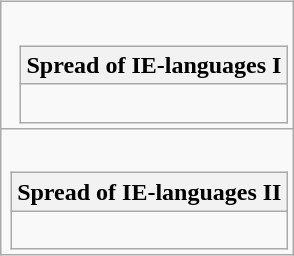<table class="wikitable" style="float:right; border:#bbb; margin:.46em 0 0 .2em;">
<tr>
<td><br><table class="wikitable collapsible collapsed" style="float:right; border:#bbb; margin:.46em 0 0 .2em;">
<tr>
<th>Spread of IE-languages I</th>
</tr>
<tr>
<td><br>



</td>
</tr>
</table>
</td>
</tr>
<tr>
<td><br><table class="wikitable collapsible collapsed" style="float:right; border:#bbb; margin:.46em 0 0 .2em;">
<tr>
<th>Spread of IE-languages II</th>
</tr>
<tr>
<td><br>


</td>
</tr>
</table>
</td>
</tr>
</table>
